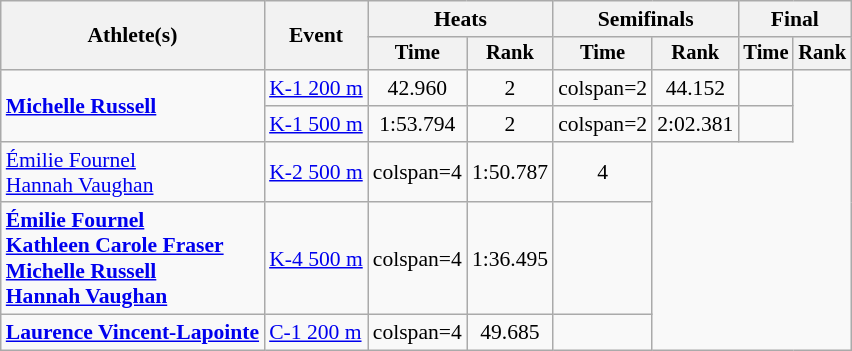<table class=wikitable style="font-size:90%;">
<tr>
<th rowspan=2>Athlete(s)</th>
<th rowspan=2>Event</th>
<th colspan=2>Heats</th>
<th colspan=2>Semifinals</th>
<th colspan=2>Final</th>
</tr>
<tr style="font-size:95%">
<th>Time</th>
<th>Rank</th>
<th>Time</th>
<th>Rank</th>
<th>Time</th>
<th>Rank</th>
</tr>
<tr align=center>
<td align=left rowspan=2><strong><a href='#'>Michelle Russell</a></strong></td>
<td align=left><a href='#'>K-1 200 m</a></td>
<td>42.960</td>
<td>2</td>
<td>colspan=2 </td>
<td>44.152</td>
<td></td>
</tr>
<tr align=center>
<td align=left><a href='#'>K-1 500 m</a></td>
<td>1:53.794</td>
<td>2</td>
<td>colspan=2 </td>
<td>2:02.381</td>
<td></td>
</tr>
<tr align=center>
<td align=left><a href='#'>Émilie Fournel</a><br><a href='#'>Hannah Vaughan</a></td>
<td align=left><a href='#'>K-2 500 m</a></td>
<td>colspan=4 </td>
<td>1:50.787</td>
<td>4</td>
</tr>
<tr align=center>
<td align=left><strong><a href='#'>Émilie Fournel</a><br><a href='#'>Kathleen Carole Fraser</a><br><a href='#'>Michelle Russell</a><br><a href='#'>Hannah Vaughan</a></strong></td>
<td align=left><a href='#'>K-4 500 m</a></td>
<td>colspan=4 </td>
<td>1:36.495</td>
<td></td>
</tr>
<tr align=center>
<td align=left><strong><a href='#'>Laurence Vincent-Lapointe</a></strong></td>
<td align=left><a href='#'>C-1 200 m</a></td>
<td>colspan=4 </td>
<td>49.685</td>
<td></td>
</tr>
</table>
